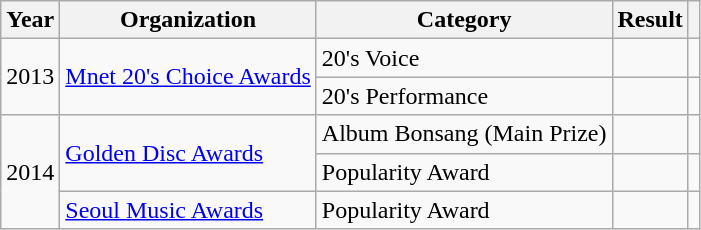<table class="wikitable plainrowheaders">
<tr>
<th>Year</th>
<th>Organization</th>
<th>Category</th>
<th>Result</th>
<th scope="col" class="unsortable"></th>
</tr>
<tr>
<td rowspan="2">2013</td>
<td rowspan="2"><a href='#'>Mnet 20's Choice Awards</a></td>
<td>20's Voice</td>
<td></td>
<td style="text-align:center;"></td>
</tr>
<tr>
<td>20's Performance</td>
<td></td>
<td style="text-align:center;"></td>
</tr>
<tr>
<td rowspan="3">2014</td>
<td rowspan="2"><a href='#'>Golden Disc Awards</a></td>
<td>Album Bonsang (Main Prize)</td>
<td></td>
<td style="text-align:center;"></td>
</tr>
<tr>
<td>Popularity Award</td>
<td></td>
<td></td>
</tr>
<tr>
<td><a href='#'>Seoul Music Awards</a></td>
<td>Popularity Award</td>
<td></td>
<td style="text-align:center;"></td>
</tr>
</table>
